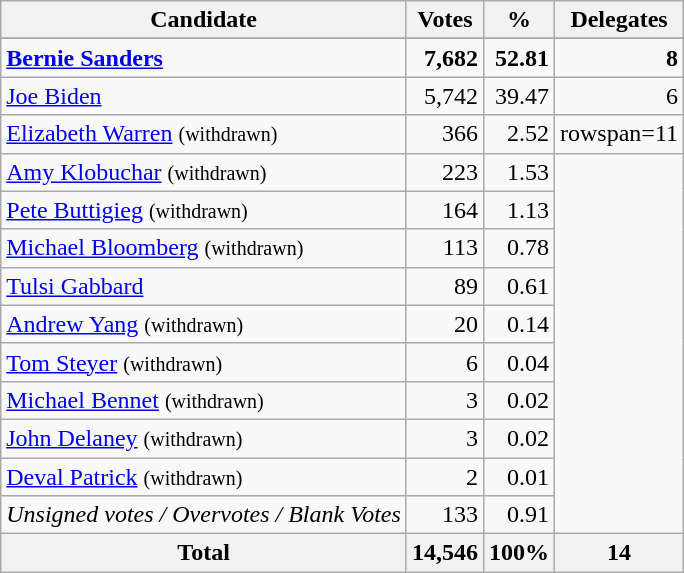<table class="wikitable sortable" style="text-align:right;">
<tr>
<th>Candidate</th>
<th>Votes</th>
<th>%</th>
<th>Delegates</th>
</tr>
<tr>
</tr>
<tr>
<td style="text-align:left;" data-sort-name="Sanders, Bernie"><strong><a href='#'>Bernie Sanders</a></strong></td>
<td><strong>7,682</strong></td>
<td><strong>52.81</strong></td>
<td><strong>8</strong></td>
</tr>
<tr>
<td style="text-align:left;" data-sort-value="Biden, Joe"><a href='#'>Joe Biden</a></td>
<td>5,742</td>
<td>39.47</td>
<td>6</td>
</tr>
<tr>
<td style="text-align:left;" data-sort-value="Warren, Elizabeth"><a href='#'>Elizabeth Warren</a> <small>(withdrawn)</small></td>
<td>366</td>
<td>2.52</td>
<td>rowspan=11 </td>
</tr>
<tr>
<td style="text-align:left;" data-sort-value="Klobuchar, Amy"><a href='#'>Amy Klobuchar</a> <small>(withdrawn)</small></td>
<td>223</td>
<td>1.53</td>
</tr>
<tr>
<td style="text-align:left;" data-sort-value="Buttigieg, Pete"><a href='#'>Pete Buttigieg</a> <small>(withdrawn)</small></td>
<td>164</td>
<td>1.13</td>
</tr>
<tr>
<td style="text-align:left;" data-sort-value="Bloomberg, Michael"><a href='#'>Michael Bloomberg</a> <small>(withdrawn)</small></td>
<td>113</td>
<td>0.78</td>
</tr>
<tr>
<td style="text-align:left;" data-sort-value="Gabbard, Tulsi"><a href='#'>Tulsi Gabbard</a></td>
<td>89</td>
<td>0.61</td>
</tr>
<tr>
<td style="text-align:left;" data-sort-value="Yang, Andrew"><a href='#'>Andrew Yang</a> <small>(withdrawn)</small></td>
<td>20</td>
<td>0.14</td>
</tr>
<tr>
<td style="text-align:left;" data-sort-value="Steyer, Tom"><a href='#'>Tom Steyer</a> <small>(withdrawn)</small></td>
<td>6</td>
<td>0.04</td>
</tr>
<tr>
<td style="text-align:left;" data-sort-value="Bennet, Michael"><a href='#'>Michael Bennet</a> <small>(withdrawn)</small></td>
<td>3</td>
<td>0.02</td>
</tr>
<tr>
<td style="text-align:left;" data-sort-value="Delaney, John"><a href='#'>John Delaney</a> <small>(withdrawn)</small></td>
<td>3</td>
<td>0.02</td>
</tr>
<tr>
<td style="text-align:left;" data-sort-value="Patrick, Deval"><a href='#'>Deval Patrick</a> <small>(withdrawn)</small></td>
<td>2</td>
<td>0.01</td>
</tr>
<tr>
<td style="text-align:left;" data-sort-value="ZZ"><em>Unsigned votes / Overvotes / Blank Votes</em></td>
<td>133</td>
<td>0.91</td>
</tr>
<tr>
<th>Total</th>
<th>14,546</th>
<th>100%</th>
<th>14</th>
</tr>
</table>
